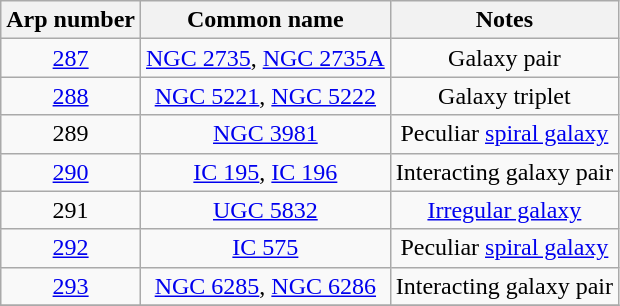<table class="wikitable" style="text-align:center;">
<tr>
<th>Arp number</th>
<th>Common name</th>
<th>Notes</th>
</tr>
<tr>
<td><a href='#'>287</a></td>
<td><a href='#'>NGC 2735</a>, <a href='#'>NGC 2735A</a></td>
<td>Galaxy pair</td>
</tr>
<tr>
<td><a href='#'>288</a></td>
<td><a href='#'>NGC 5221</a>, <a href='#'>NGC 5222</a></td>
<td>Galaxy triplet</td>
</tr>
<tr>
<td>289</td>
<td><a href='#'>NGC 3981</a></td>
<td>Peculiar <a href='#'>spiral galaxy</a></td>
</tr>
<tr>
<td><a href='#'>290</a></td>
<td><a href='#'>IC 195</a>, <a href='#'>IC 196</a></td>
<td>Interacting galaxy pair</td>
</tr>
<tr>
<td>291</td>
<td><a href='#'>UGC 5832</a></td>
<td><a href='#'>Irregular galaxy</a></td>
</tr>
<tr>
<td><a href='#'>292</a></td>
<td><a href='#'>IC 575</a></td>
<td>Peculiar <a href='#'>spiral galaxy</a></td>
</tr>
<tr>
<td><a href='#'>293</a></td>
<td><a href='#'>NGC 6285</a>, <a href='#'>NGC 6286</a></td>
<td>Interacting galaxy pair</td>
</tr>
<tr>
</tr>
</table>
